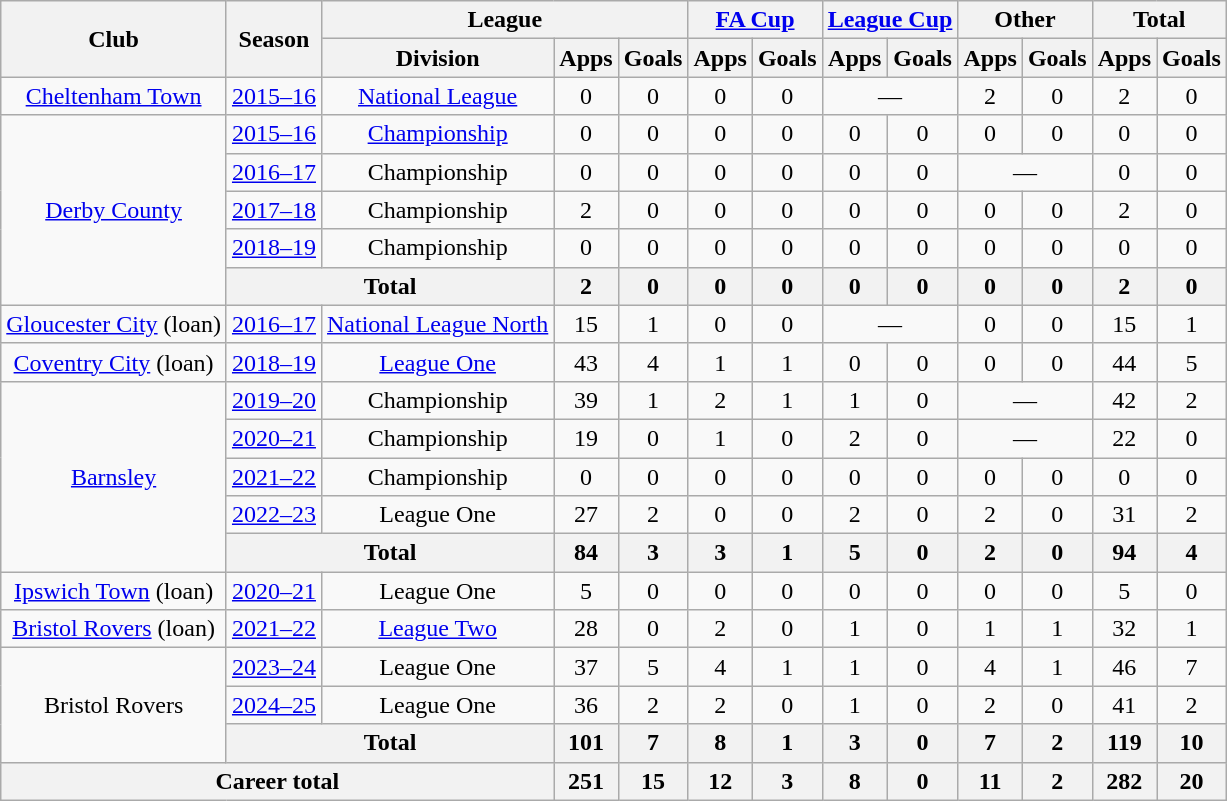<table class="wikitable" style="text-align: center">
<tr>
<th rowspan="2">Club</th>
<th rowspan="2">Season</th>
<th colspan="3">League</th>
<th colspan="2"><a href='#'>FA Cup</a></th>
<th colspan="2"><a href='#'>League Cup</a></th>
<th colspan="2">Other</th>
<th colspan="2">Total</th>
</tr>
<tr>
<th>Division</th>
<th>Apps</th>
<th>Goals</th>
<th>Apps</th>
<th>Goals</th>
<th>Apps</th>
<th>Goals</th>
<th>Apps</th>
<th>Goals</th>
<th>Apps</th>
<th>Goals</th>
</tr>
<tr>
<td><a href='#'>Cheltenham Town</a></td>
<td><a href='#'>2015–16</a></td>
<td><a href='#'>National League</a></td>
<td>0</td>
<td>0</td>
<td>0</td>
<td>0</td>
<td colspan="2">—</td>
<td>2</td>
<td>0</td>
<td>2</td>
<td>0</td>
</tr>
<tr>
<td rowspan="5"><a href='#'>Derby County</a></td>
<td><a href='#'>2015–16</a></td>
<td><a href='#'>Championship</a></td>
<td>0</td>
<td>0</td>
<td>0</td>
<td>0</td>
<td>0</td>
<td>0</td>
<td>0</td>
<td>0</td>
<td>0</td>
<td>0</td>
</tr>
<tr>
<td><a href='#'>2016–17</a></td>
<td>Championship</td>
<td>0</td>
<td>0</td>
<td>0</td>
<td>0</td>
<td>0</td>
<td>0</td>
<td colspan="2">—</td>
<td>0</td>
<td>0</td>
</tr>
<tr>
<td><a href='#'>2017–18</a></td>
<td>Championship</td>
<td>2</td>
<td>0</td>
<td>0</td>
<td>0</td>
<td>0</td>
<td>0</td>
<td>0</td>
<td>0</td>
<td>2</td>
<td>0</td>
</tr>
<tr>
<td><a href='#'>2018–19</a></td>
<td>Championship</td>
<td>0</td>
<td>0</td>
<td>0</td>
<td>0</td>
<td>0</td>
<td>0</td>
<td>0</td>
<td>0</td>
<td>0</td>
<td>0</td>
</tr>
<tr>
<th colspan="2">Total</th>
<th>2</th>
<th>0</th>
<th>0</th>
<th>0</th>
<th>0</th>
<th>0</th>
<th>0</th>
<th>0</th>
<th>2</th>
<th>0</th>
</tr>
<tr>
<td><a href='#'>Gloucester City</a> (loan)</td>
<td><a href='#'>2016–17</a></td>
<td><a href='#'>National League North</a></td>
<td>15</td>
<td>1</td>
<td>0</td>
<td>0</td>
<td colspan="2">—</td>
<td>0</td>
<td>0</td>
<td>15</td>
<td>1</td>
</tr>
<tr>
<td><a href='#'>Coventry City</a> (loan)</td>
<td><a href='#'>2018–19</a></td>
<td><a href='#'>League One</a></td>
<td>43</td>
<td>4</td>
<td>1</td>
<td>1</td>
<td>0</td>
<td>0</td>
<td>0</td>
<td>0</td>
<td>44</td>
<td>5</td>
</tr>
<tr>
<td rowspan="5"><a href='#'>Barnsley</a></td>
<td><a href='#'>2019–20</a></td>
<td>Championship</td>
<td>39</td>
<td>1</td>
<td>2</td>
<td>1</td>
<td>1</td>
<td>0</td>
<td colspan="2">—</td>
<td>42</td>
<td>2</td>
</tr>
<tr>
<td><a href='#'>2020–21</a></td>
<td>Championship</td>
<td>19</td>
<td>0</td>
<td>1</td>
<td>0</td>
<td>2</td>
<td>0</td>
<td colspan="2">—</td>
<td>22</td>
<td>0</td>
</tr>
<tr>
<td><a href='#'>2021–22</a></td>
<td>Championship</td>
<td>0</td>
<td>0</td>
<td>0</td>
<td>0</td>
<td>0</td>
<td>0</td>
<td>0</td>
<td>0</td>
<td>0</td>
<td>0</td>
</tr>
<tr>
<td><a href='#'>2022–23</a></td>
<td>League One</td>
<td>27</td>
<td>2</td>
<td>0</td>
<td>0</td>
<td>2</td>
<td>0</td>
<td>2</td>
<td>0</td>
<td>31</td>
<td>2</td>
</tr>
<tr>
<th colspan="2">Total</th>
<th>84</th>
<th>3</th>
<th>3</th>
<th>1</th>
<th>5</th>
<th>0</th>
<th>2</th>
<th>0</th>
<th>94</th>
<th>4</th>
</tr>
<tr>
<td><a href='#'>Ipswich Town</a> (loan)</td>
<td><a href='#'>2020–21</a></td>
<td>League One</td>
<td>5</td>
<td>0</td>
<td>0</td>
<td>0</td>
<td>0</td>
<td>0</td>
<td>0</td>
<td>0</td>
<td>5</td>
<td>0</td>
</tr>
<tr>
<td><a href='#'>Bristol Rovers</a> (loan)</td>
<td><a href='#'>2021–22</a></td>
<td><a href='#'>League Two</a></td>
<td>28</td>
<td>0</td>
<td>2</td>
<td>0</td>
<td>1</td>
<td>0</td>
<td>1</td>
<td>1</td>
<td>32</td>
<td>1</td>
</tr>
<tr>
<td rowspan="3">Bristol Rovers</td>
<td><a href='#'>2023–24</a></td>
<td>League One</td>
<td>37</td>
<td>5</td>
<td>4</td>
<td>1</td>
<td>1</td>
<td>0</td>
<td>4</td>
<td>1</td>
<td>46</td>
<td>7</td>
</tr>
<tr>
<td><a href='#'>2024–25</a></td>
<td>League One</td>
<td>36</td>
<td>2</td>
<td>2</td>
<td>0</td>
<td>1</td>
<td>0</td>
<td>2</td>
<td>0</td>
<td>41</td>
<td>2</td>
</tr>
<tr>
<th colspan="2">Total</th>
<th>101</th>
<th>7</th>
<th>8</th>
<th>1</th>
<th>3</th>
<th>0</th>
<th>7</th>
<th>2</th>
<th>119</th>
<th>10</th>
</tr>
<tr>
<th colspan="3">Career total</th>
<th>251</th>
<th>15</th>
<th>12</th>
<th>3</th>
<th>8</th>
<th>0</th>
<th>11</th>
<th>2</th>
<th>282</th>
<th>20</th>
</tr>
</table>
